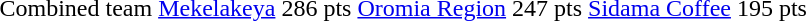<table>
<tr>
<td>Combined team</td>
<td><a href='#'>Mekelakeya</a></td>
<td>286 pts</td>
<td><a href='#'>Oromia Region</a></td>
<td>247 pts</td>
<td><a href='#'>Sidama Coffee</a></td>
<td>195 pts</td>
</tr>
</table>
